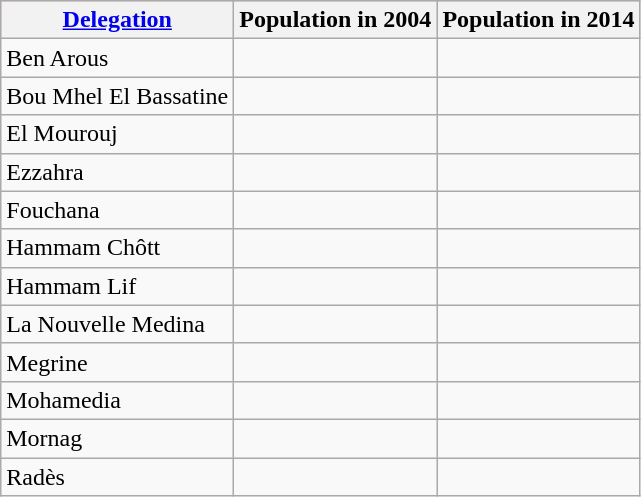<table class="wikitable sortable">
<tr align="center" bgcolor="#ffbbbb">
<th><a href='#'>Delegation</a></th>
<th>Population in 2004</th>
<th>Population in 2014</th>
</tr>
<tr>
<td>Ben Arous</td>
<td></td>
<td></td>
</tr>
<tr>
<td>Bou Mhel El Bassatine</td>
<td></td>
<td></td>
</tr>
<tr>
<td>El Mourouj</td>
<td></td>
<td></td>
</tr>
<tr>
<td>Ezzahra</td>
<td></td>
<td></td>
</tr>
<tr>
<td>Fouchana</td>
<td></td>
<td></td>
</tr>
<tr>
<td>Hammam Chôtt</td>
<td></td>
<td></td>
</tr>
<tr>
<td>Hammam Lif</td>
<td></td>
<td></td>
</tr>
<tr>
<td>La Nouvelle Medina</td>
<td></td>
<td></td>
</tr>
<tr>
<td>Megrine</td>
<td></td>
<td></td>
</tr>
<tr>
<td>Mohamedia</td>
<td></td>
<td></td>
</tr>
<tr>
<td>Mornag</td>
<td></td>
<td></td>
</tr>
<tr>
<td>Radès</td>
<td></td>
<td></td>
</tr>
</table>
